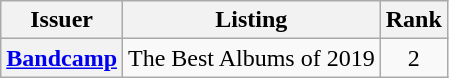<table class="wikitable plainrowheaders">
<tr>
<th scope="col">Issuer</th>
<th scope="col">Listing</th>
<th scope="col">Rank</th>
</tr>
<tr>
<th scope="row"><a href='#'>Bandcamp</a></th>
<td>The Best Albums of 2019</td>
<td style="text-align:center;">2</td>
</tr>
</table>
